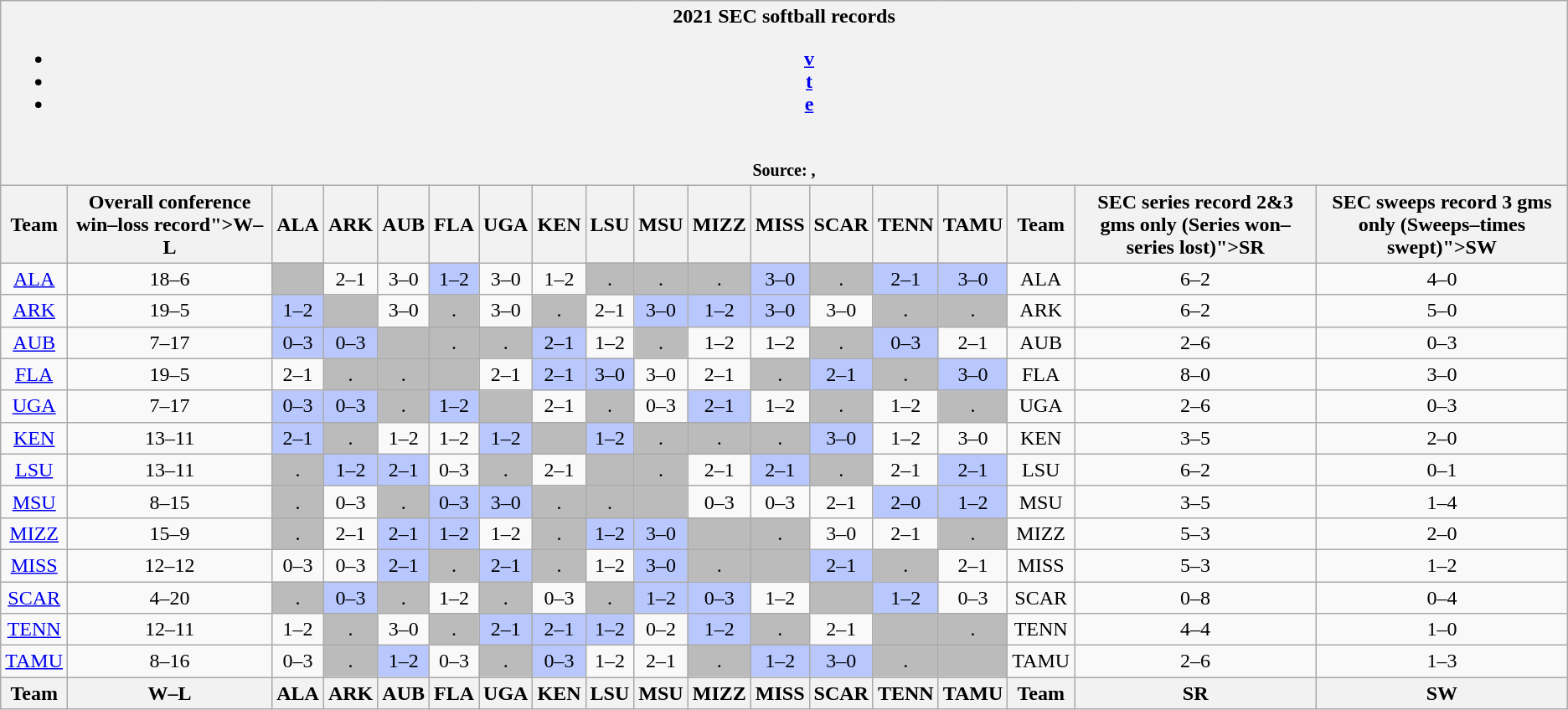<table class="wikitable sortable" style="text-align:center">
<tr>
<th colspan=20><templatestyles src="Navbar-header/styles.css"/><div>2021 SEC softball records<templatestyles src="Hlist/styles.css"></templatestyles><templatestyles src="Module:Navbar/styles.css"></templatestyles><div><ul><li><a href='#'><abbr>v</abbr></a></li><li><a href='#'><abbr>t</abbr></a></li><li><a href='#'><abbr>e</abbr></a></li></ul></div></div><br><small>Source: , </small></th>
</tr>
<tr>
<th>Team</th>
<th><templatestyles src="Template:Tooltip/styles.css" /><span>Overall conference win–loss record</nowiki>"><span>W–L</span></span></th>
<th class=unsortable>ALA</th>
<th class=unsortable>ARK</th>
<th class=unsortable>AUB</th>
<th class=unsortable>FLA</th>
<th class=unsortable>UGA</th>
<th class=unsortable>KEN</th>
<th class=unsortable>LSU</th>
<th class=unsortable>MSU</th>
<th class=unsortable>MIZZ</th>
<th class=unsortable>MISS</th>
<th class=unsortable>SCAR</th>
<th class=unsortable>TENN</th>
<th class=unsortable>TAMU</th>
<th class=unsortable>Team</th>
<th><abbr>SEC series record 2&3 gms only (Series won–series lost)</nowiki>">SR</abbr></th>
<th><templatestyles src="Template:Tooltip/styles.css" /><span>SEC sweeps record 3 gms only (Sweeps–times swept)</nowiki>">SW</span></th>
</tr>
<tr>
<td><a href='#'>ALA</a></td>
<td data-sort-value=0.75>18–6</td>
<td style="background-color:#BBBBBB"></td>
<td>2–1</td>
<td>3–0</td>
<td style="background-color:#B8C8FF">1–2</td>
<td>3–0</td>
<td>1–2</td>
<td style="background-color:#BBBBBB">.</td>
<td style="background-color:#BBBBBB">.</td>
<td style="background-color:#BBBBBB">.</td>
<td style="background-color:#B8C8FF">3–0</td>
<td style="background-color:#BBBBBB">.</td>
<td style="background-color:#B8C8FF">2–1</td>
<td style="background-color:#B8C8FF">3–0</td>
<td>ALA</td>
<td data-sort-value=6–30>6–2</td>
<td data-sort-value=4–32>4–0</td>
</tr>
<tr>
<td><a href='#'>ARK</a></td>
<td data-sort-value=0.792>19–5</td>
<td style="background-color:#B8C8FF">1–2</td>
<td style="background-color:#BBBBBB"></td>
<td>3–0</td>
<td style="background-color:#BBBBBB">.</td>
<td>3–0</td>
<td style="background-color:#BBBBBB">.</td>
<td>2–1</td>
<td style="background-color:#B8C8FF">3–0</td>
<td style="background-color:#B8C8FF">1–2</td>
<td style="background-color:#B8C8FF">3–0</td>
<td>3–0</td>
<td style="background-color:#BBBBBB">.</td>
<td style="background-color:#BBBBBB">.</td>
<td>ARK</td>
<td data-sort-value=6–30>6–2</td>
<td data-sort-value=5–32>5–0</td>
</tr>
<tr>
<td><a href='#'>AUB</a></td>
<td data-sort-value=0.292>7–17</td>
<td style="background-color:#B8C8FF">0–3</td>
<td style="background-color:#B8C8FF">0–3</td>
<td style="background-color:#BBBBBB"></td>
<td style="background-color:#BBBBBB">.</td>
<td style="background-color:#BBBBBB">.</td>
<td style="background-color:#B8C8FF">2–1</td>
<td>1–2</td>
<td style="background-color:#BBBBBB">.</td>
<td>1–2</td>
<td>1–2</td>
<td style="background-color:#BBBBBB">.</td>
<td style="background-color:#B8C8FF">0–3</td>
<td>2–1</td>
<td>AUB</td>
<td data-sort-value=2–26>2–6</td>
<td data-sort-value=0–29>0–3</td>
</tr>
<tr>
<td><a href='#'>FLA</a></td>
<td data-sort-value=0.793>19–5</td>
<td>2–1</td>
<td style="background-color:#BBBBBB">.</td>
<td style="background-color:#BBBBBB">.</td>
<td style="background-color:#BBBBBB"></td>
<td>2–1</td>
<td style="background-color:#B8C8FF">2–1</td>
<td style="background-color:#B8C8FF">3–0</td>
<td>3–0</td>
<td>2–1</td>
<td style="background-color:#BBBBBB">.</td>
<td style="background-color:#B8C8FF">2–1</td>
<td style="background-color:#BBBBBB">.</td>
<td style="background-color:#B8C8FF">3–0</td>
<td>FLA</td>
<td data-sort-value=8–32>8–0</td>
<td data-sort-value=3–32>3–0</td>
</tr>
<tr>
<td data-sort-value=G><a href='#'>UGA</a></td>
<td data-sort-value=0.293>7–17</td>
<td style="background-color:#B8C8FF">0–3</td>
<td style="background-color:#B8C8FF">0–3</td>
<td style="background-color:#BBBBBB">.</td>
<td style="background-color:#B8C8FF">1–2</td>
<td style="background-color:#BBBBBB"></td>
<td>2–1</td>
<td style="background-color:#BBBBBB">.</td>
<td>0–3</td>
<td style="background-color:#B8C8FF">2–1</td>
<td>1–2</td>
<td style="background-color:#BBBBBB">.</td>
<td>1–2</td>
<td style="background-color:#BBBBBB">.</td>
<td>UGA</td>
<td data-sort-value=2–26>2–6</td>
<td data-sort-value=0–29>0–3</td>
</tr>
<tr>
<td><a href='#'>KEN</a></td>
<td data-sort-value=0.542>13–11</td>
<td style="background-color:#B8C8FF">2–1</td>
<td style="background-color:#BBBBBB">.</td>
<td>1–2</td>
<td>1–2</td>
<td style="background-color:#B8C8FF">1–2</td>
<td style="background-color:#BBBBBB"></td>
<td style="background-color:#B8C8FF">1–2</td>
<td style="background-color:#BBBBBB">.</td>
<td style="background-color:#BBBBBB">.</td>
<td style="background-color:#BBBBBB">.</td>
<td style="background-color:#B8C8FF">3–0</td>
<td>1–2</td>
<td>3–0</td>
<td>KEN</td>
<td data-sort-value=3–27>3–5</td>
<td data-sort-value=2–32>2–0</td>
</tr>
<tr>
<td><a href='#'>LSU</a></td>
<td data-sort-value=0.543>13–11</td>
<td style="background-color:#BBBBBB">.</td>
<td style="background-color:#B8C8FF">1–2</td>
<td style="background-color:#B8C8FF">2–1</td>
<td>0–3</td>
<td style="background-color:#BBBBBB">.</td>
<td>2–1</td>
<td style="background-color:#BBBBBB"></td>
<td style="background-color:#BBBBBB">.</td>
<td>2–1</td>
<td style="background-color:#B8C8FF">2–1</td>
<td style="background-color:#BBBBBB">.</td>
<td>2–1</td>
<td style="background-color:#B8C8FF">2–1</td>
<td>LSU</td>
<td data-sort-value=6–30>6–2</td>
<td data-sort-value=0–31>0–1</td>
</tr>
<tr>
<td data-sort-value=Missi><a href='#'>MSU</a></td>
<td data-sort-value=0.348>8–15</td>
<td style="background-color:#BBBBBB">.</td>
<td>0–3</td>
<td style="background-color:#BBBBBB">.</td>
<td style="background-color:#B8C8FF">0–3</td>
<td style="background-color:#B8C8FF">3–0</td>
<td style="background-color:#BBBBBB">.</td>
<td style="background-color:#BBBBBB">.</td>
<td style="background-color:#BBBBBB"></td>
<td>0–3</td>
<td>0–3</td>
<td>2–1</td>
<td style="background-color:#B8C8FF">2–0</td>
<td style="background-color:#B8C8FF">1–2</td>
<td>MSU</td>
<td data-sort-value=3–27>3–5</td>
<td data-sort-value=1–28>1–4</td>
</tr>
<tr>
<td data-sort-value=Misso><a href='#'>MIZZ</a></td>
<td data-sort-value=0.625>15–9</td>
<td style="background-color:#BBBBBB">.</td>
<td>2–1</td>
<td style="background-color:#B8C8FF">2–1</td>
<td style="background-color:#B8C8FF">1–2</td>
<td>1–2</td>
<td style="background-color:#BBBBBB">.</td>
<td style="background-color:#B8C8FF">1–2</td>
<td style="background-color:#B8C8FF">3–0</td>
<td style="background-color:#BBBBBB"></td>
<td style="background-color:#BBBBBB">.</td>
<td>3–0</td>
<td>2–1</td>
<td style="background-color:#BBBBBB">.</td>
<td>MIZZ</td>
<td data-sort-value=5–29>5–3</td>
<td data-sort-value=2–32>2–0</td>
</tr>
<tr>
<td data-sort-value=O><a href='#'>MISS</a></td>
<td data-sort-value=0.5>12–12</td>
<td>0–3</td>
<td>0–3</td>
<td style="background-color:#B8C8FF">2–1</td>
<td style="background-color:#BBBBBB">.</td>
<td style="background-color:#B8C8FF">2–1</td>
<td style="background-color:#BBBBBB">.</td>
<td>1–2</td>
<td style="background-color:#B8C8FF">3–0</td>
<td style="background-color:#BBBBBB">.</td>
<td style="background-color:#BBBBBB"></td>
<td style="background-color:#B8C8FF">2–1</td>
<td style="background-color:#BBBBBB">.</td>
<td>2–1</td>
<td>MISS</td>
<td data-sort-value=5–29>5–3</td>
<td data-sort-value=1–30>1–2</td>
</tr>
<tr>
<td><a href='#'>SCAR</a></td>
<td data-sort-value=0.167>4–20</td>
<td style="background-color:#BBBBBB">.</td>
<td style="background-color:#B8C8FF">0–3</td>
<td style="background-color:#BBBBBB">.</td>
<td>1–2</td>
<td style="background-color:#BBBBBB">.</td>
<td>0–3</td>
<td style="background-color:#BBBBBB">.</td>
<td style="background-color:#B8C8FF">1–2</td>
<td style="background-color:#B8C8FF">0–3</td>
<td>1–2</td>
<td style="background-color:#BBBBBB"></td>
<td style="background-color:#B8C8FF">1–2</td>
<td>0–3</td>
<td>SCAR</td>
<td data-sort-value=0–24>0–8</td>
<td data-sort-value=0–28>0–4</td>
</tr>
<tr>
<td><a href='#'>TENN</a></td>
<td data-sort-value=0.522>12–11</td>
<td>1–2</td>
<td style="background-color:#BBBBBB">.</td>
<td>3–0</td>
<td style="background-color:#BBBBBB">.</td>
<td style="background-color:#B8C8FF">2–1</td>
<td style="background-color:#B8C8FF">2–1</td>
<td style="background-color:#B8C8FF">1–2</td>
<td>0–2</td>
<td style="background-color:#B8C8FF">1–2</td>
<td style="background-color:#BBBBBB">.</td>
<td>2–1</td>
<td style="background-color:#BBBBBB"></td>
<td style="background-color:#BBBBBB">.</td>
<td>TENN</td>
<td data-sort-value=4–28>4–4</td>
<td data-sort-value=1–32>1–0</td>
</tr>
<tr>
<td data-sort-value=TEX><a href='#'>TAMU</a></td>
<td data-sort-value=0.333>8–16</td>
<td>0–3</td>
<td style="background-color:#BBBBBB">.</td>
<td style="background-color:#B8C8FF">1–2</td>
<td>0–3</td>
<td style="background-color:#BBBBBB">.</td>
<td style="background-color:#B8C8FF">0–3</td>
<td>1–2</td>
<td>2–1</td>
<td style="background-color:#BBBBBB">.</td>
<td style="background-color:#B8C8FF">1–2</td>
<td style="background-color:#B8C8FF">3–0</td>
<td style="background-color:#BBBBBB">.</td>
<td style="background-color:#BBBBBB"></td>
<td>TAMU</td>
<td data-sort-value=2–26>2–6</td>
<td data-sort-value=1–29>1–3</td>
</tr>
<tr>
<th>Team</th>
<th>W–L</th>
<th>ALA</th>
<th>ARK</th>
<th>AUB</th>
<th>FLA</th>
<th>UGA</th>
<th>KEN</th>
<th>LSU</th>
<th>MSU</th>
<th>MIZZ</th>
<th>MISS</th>
<th>SCAR</th>
<th>TENN</th>
<th>TAMU</th>
<th>Team</th>
<th>SR</th>
<th>SW</th>
</tr>
</table>
